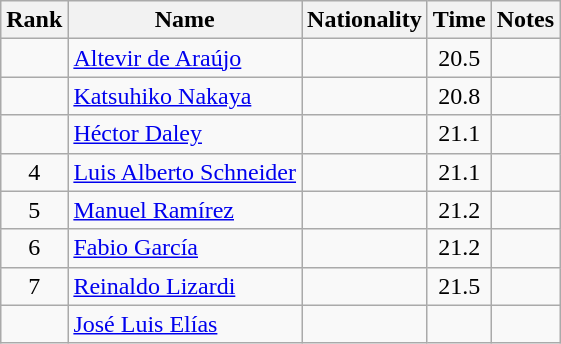<table class="wikitable sortable" style="text-align:center">
<tr>
<th>Rank</th>
<th>Name</th>
<th>Nationality</th>
<th>Time</th>
<th>Notes</th>
</tr>
<tr>
<td></td>
<td align=left><a href='#'>Altevir de Araújo</a></td>
<td align=left></td>
<td>20.5</td>
<td></td>
</tr>
<tr>
<td></td>
<td align=left><a href='#'>Katsuhiko Nakaya</a></td>
<td align=left></td>
<td>20.8</td>
<td></td>
</tr>
<tr>
<td></td>
<td align=left><a href='#'>Héctor Daley</a></td>
<td align=left></td>
<td>21.1</td>
<td></td>
</tr>
<tr>
<td>4</td>
<td align=left><a href='#'>Luis Alberto Schneider</a></td>
<td align=left></td>
<td>21.1</td>
<td></td>
</tr>
<tr>
<td>5</td>
<td align=left><a href='#'>Manuel Ramírez</a></td>
<td align=left></td>
<td>21.2</td>
<td></td>
</tr>
<tr>
<td>6</td>
<td align=left><a href='#'>Fabio García</a></td>
<td align=left></td>
<td>21.2</td>
<td></td>
</tr>
<tr>
<td>7</td>
<td align=left><a href='#'>Reinaldo Lizardi</a></td>
<td align=left></td>
<td>21.5</td>
<td></td>
</tr>
<tr>
<td></td>
<td align=left><a href='#'>José Luis Elías</a></td>
<td align=left></td>
<td></td>
<td></td>
</tr>
</table>
